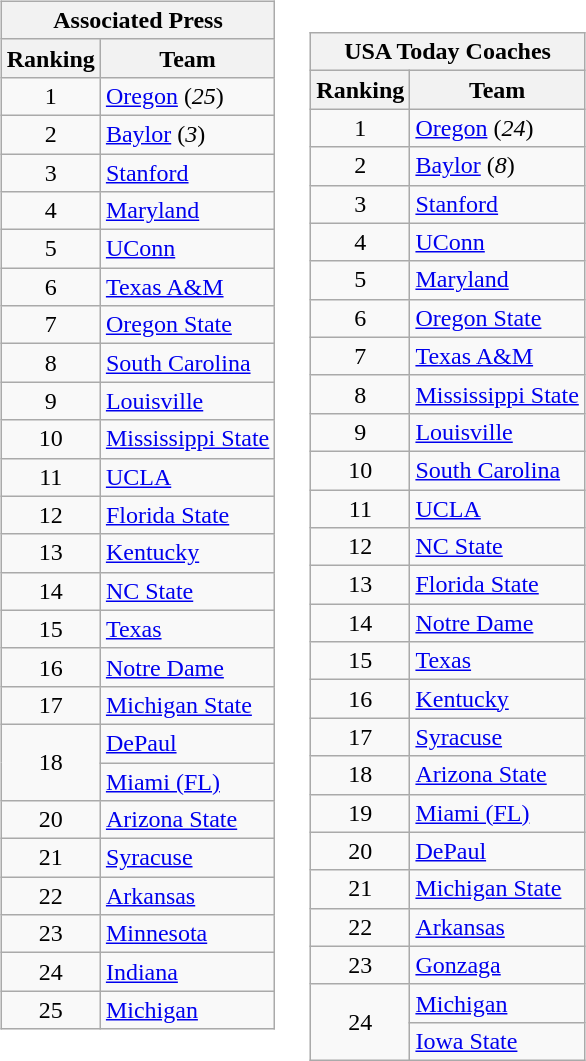<table>
<tr style="vertical-align:top;">
<td><br><table class="wikitable" style="text-align:center;">
<tr>
<th colspan=3>Associated Press</th>
</tr>
<tr>
<th>Ranking</th>
<th>Team</th>
</tr>
<tr>
<td>1</td>
<td align=left><a href='#'>Oregon</a> (<em>25</em>)</td>
</tr>
<tr>
<td>2</td>
<td align=left><a href='#'>Baylor</a> (<em>3</em>)</td>
</tr>
<tr>
<td>3</td>
<td align=left><a href='#'>Stanford</a></td>
</tr>
<tr>
<td>4</td>
<td align=left><a href='#'>Maryland</a></td>
</tr>
<tr>
<td>5</td>
<td align=left><a href='#'>UConn</a></td>
</tr>
<tr>
<td>6</td>
<td align=left><a href='#'>Texas A&M</a></td>
</tr>
<tr>
<td>7</td>
<td align=left><a href='#'>Oregon State</a></td>
</tr>
<tr>
<td>8</td>
<td align=left><a href='#'>South Carolina</a></td>
</tr>
<tr>
<td>9</td>
<td align=left><a href='#'>Louisville</a></td>
</tr>
<tr>
<td>10</td>
<td align=left><a href='#'>Mississippi State</a></td>
</tr>
<tr>
<td>11</td>
<td align=left><a href='#'>UCLA</a></td>
</tr>
<tr>
<td>12</td>
<td align=left><a href='#'>Florida State</a></td>
</tr>
<tr>
<td>13</td>
<td align=left><a href='#'>Kentucky</a></td>
</tr>
<tr>
<td>14</td>
<td align=left><a href='#'>NC State</a></td>
</tr>
<tr>
<td>15</td>
<td align=left><a href='#'>Texas</a></td>
</tr>
<tr>
<td>16</td>
<td align=left><a href='#'>Notre Dame</a></td>
</tr>
<tr>
<td>17</td>
<td align=left><a href='#'>Michigan State</a></td>
</tr>
<tr>
<td rowspan=2>18</td>
<td align=left><a href='#'>DePaul</a></td>
</tr>
<tr>
<td align=left><a href='#'>Miami (FL)</a></td>
</tr>
<tr>
<td>20</td>
<td align=left><a href='#'>Arizona State</a></td>
</tr>
<tr>
<td>21</td>
<td align=left><a href='#'>Syracuse</a></td>
</tr>
<tr>
<td>22</td>
<td align=left><a href='#'>Arkansas</a></td>
</tr>
<tr>
<td>23</td>
<td align=left><a href='#'>Minnesota</a></td>
</tr>
<tr>
<td>24</td>
<td align=left><a href='#'>Indiana</a></td>
</tr>
<tr>
<td>25</td>
<td align=left><a href='#'>Michigan</a></td>
</tr>
</table>
</td>
<td><br><table>
<tr style="vertical-align:top;">
<td><br><table class="wikitable" style="text-align:center;">
<tr>
<th colspan=2><strong>USA Today Coaches</strong></th>
</tr>
<tr>
<th>Ranking</th>
<th>Team</th>
</tr>
<tr>
<td>1</td>
<td align=left><a href='#'>Oregon</a> (<em>24</em>)</td>
</tr>
<tr>
<td>2</td>
<td align=left><a href='#'>Baylor</a> (<em>8</em>)</td>
</tr>
<tr>
<td>3</td>
<td align=left><a href='#'>Stanford</a></td>
</tr>
<tr>
<td>4</td>
<td align=left><a href='#'>UConn</a></td>
</tr>
<tr>
<td>5</td>
<td align=left><a href='#'>Maryland</a></td>
</tr>
<tr>
<td>6</td>
<td align=left><a href='#'>Oregon State</a></td>
</tr>
<tr>
<td>7</td>
<td align=left><a href='#'>Texas A&M</a></td>
</tr>
<tr>
<td>8</td>
<td align=left><a href='#'>Mississippi State</a></td>
</tr>
<tr>
<td>9</td>
<td align=left><a href='#'>Louisville</a></td>
</tr>
<tr>
<td>10</td>
<td align=left><a href='#'>South Carolina</a></td>
</tr>
<tr>
<td>11</td>
<td align=left><a href='#'>UCLA</a></td>
</tr>
<tr>
<td>12</td>
<td align=left><a href='#'>NC State</a></td>
</tr>
<tr>
<td>13</td>
<td align=left><a href='#'>Florida State</a></td>
</tr>
<tr>
<td>14</td>
<td align=left><a href='#'>Notre Dame</a></td>
</tr>
<tr>
<td>15</td>
<td align=left><a href='#'>Texas</a></td>
</tr>
<tr>
<td>16</td>
<td align=left><a href='#'>Kentucky</a></td>
</tr>
<tr>
<td>17</td>
<td align=left><a href='#'>Syracuse</a></td>
</tr>
<tr>
<td>18</td>
<td align=left><a href='#'>Arizona State</a></td>
</tr>
<tr>
<td>19</td>
<td align=left><a href='#'>Miami (FL)</a></td>
</tr>
<tr>
<td>20</td>
<td align=left><a href='#'>DePaul</a></td>
</tr>
<tr>
<td>21</td>
<td align=left><a href='#'>Michigan State</a></td>
</tr>
<tr>
<td>22</td>
<td align=left><a href='#'>Arkansas</a></td>
</tr>
<tr>
<td>23</td>
<td align=left><a href='#'>Gonzaga</a></td>
</tr>
<tr>
<td rowspan=2>24</td>
<td align=left><a href='#'>Michigan</a></td>
</tr>
<tr>
<td align=left><a href='#'>Iowa State</a></td>
</tr>
</table>
</td>
</tr>
</table>
</td>
</tr>
</table>
